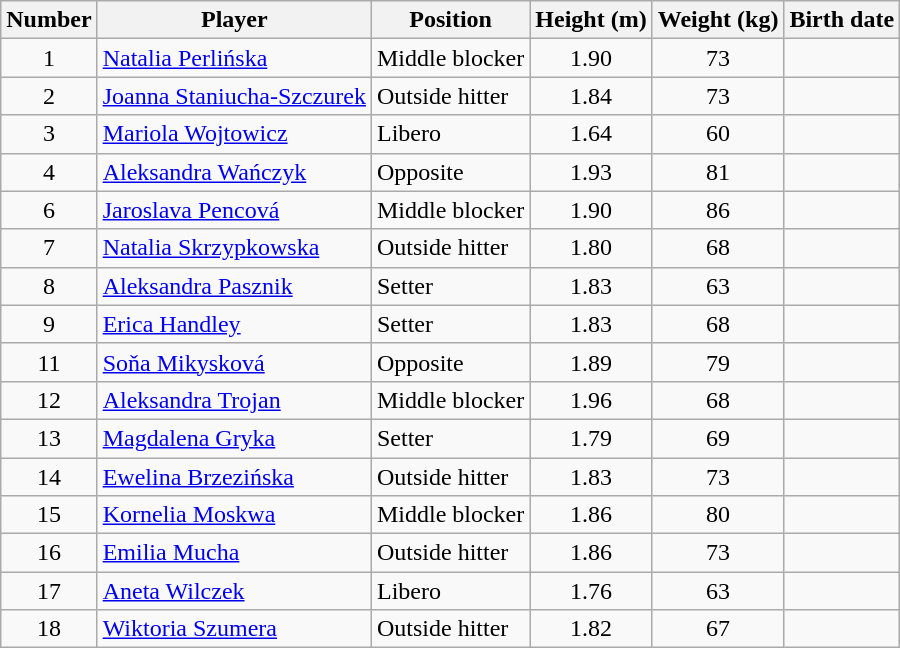<table class="wikitable">
<tr>
<th>Number</th>
<th>Player</th>
<th>Position</th>
<th>Height (m)</th>
<th>Weight (kg)</th>
<th>Birth date</th>
</tr>
<tr>
<td align=center>1</td>
<td> <a href='#'>Natalia Perlińska</a></td>
<td>Middle blocker</td>
<td align=center>1.90</td>
<td align=center>73</td>
<td></td>
</tr>
<tr>
<td align=center>2</td>
<td> <a href='#'>Joanna Staniucha-Szczurek</a></td>
<td>Outside hitter</td>
<td align=center>1.84</td>
<td align=center>73</td>
<td></td>
</tr>
<tr>
<td align=center>3</td>
<td> <a href='#'>Mariola Wojtowicz</a></td>
<td>Libero</td>
<td align=center>1.64</td>
<td align=center>60</td>
<td></td>
</tr>
<tr>
<td align=center>4</td>
<td> <a href='#'>Aleksandra Wańczyk</a></td>
<td>Opposite</td>
<td align=center>1.93</td>
<td align=center>81</td>
<td></td>
</tr>
<tr>
<td align=center>6</td>
<td> <a href='#'>Jaroslava Pencová</a></td>
<td>Middle blocker</td>
<td align=center>1.90</td>
<td align=center>86</td>
<td></td>
</tr>
<tr>
<td align=center>7</td>
<td> <a href='#'>Natalia Skrzypkowska</a></td>
<td>Outside hitter</td>
<td align=center>1.80</td>
<td align=center>68</td>
<td></td>
</tr>
<tr>
<td align=center>8</td>
<td> <a href='#'>Aleksandra Pasznik</a></td>
<td>Setter</td>
<td align=center>1.83</td>
<td align=center>63</td>
<td></td>
</tr>
<tr>
<td align=center>9</td>
<td> <a href='#'>Erica Handley</a></td>
<td>Setter</td>
<td align=center>1.83</td>
<td align=center>68</td>
<td></td>
</tr>
<tr>
<td align=center>11</td>
<td> <a href='#'>Soňa Mikysková</a></td>
<td>Opposite</td>
<td align=center>1.89</td>
<td align=center>79</td>
<td></td>
</tr>
<tr>
<td align=center>12</td>
<td> <a href='#'>Aleksandra Trojan</a></td>
<td>Middle blocker</td>
<td align=center>1.96</td>
<td align=center>68</td>
<td></td>
</tr>
<tr>
<td align=center>13</td>
<td> <a href='#'>Magdalena Gryka</a></td>
<td>Setter</td>
<td align=center>1.79</td>
<td align=center>69</td>
<td></td>
</tr>
<tr>
<td align=center>14</td>
<td> <a href='#'>Ewelina Brzezińska</a></td>
<td>Outside hitter</td>
<td align=center>1.83</td>
<td align=center>73</td>
<td></td>
</tr>
<tr>
<td align=center>15</td>
<td> <a href='#'>Kornelia Moskwa</a></td>
<td>Middle blocker</td>
<td align=center>1.86</td>
<td align=center>80</td>
<td></td>
</tr>
<tr>
<td align=center>16</td>
<td> <a href='#'>Emilia Mucha</a></td>
<td>Outside hitter</td>
<td align=center>1.86</td>
<td align=center>73</td>
<td></td>
</tr>
<tr>
<td align=center>17</td>
<td> <a href='#'>Aneta Wilczek</a></td>
<td>Libero</td>
<td align=center>1.76</td>
<td align=center>63</td>
<td></td>
</tr>
<tr>
<td align=center>18</td>
<td> <a href='#'>Wiktoria Szumera</a></td>
<td>Outside hitter</td>
<td align=center>1.82</td>
<td align=center>67</td>
<td></td>
</tr>
</table>
